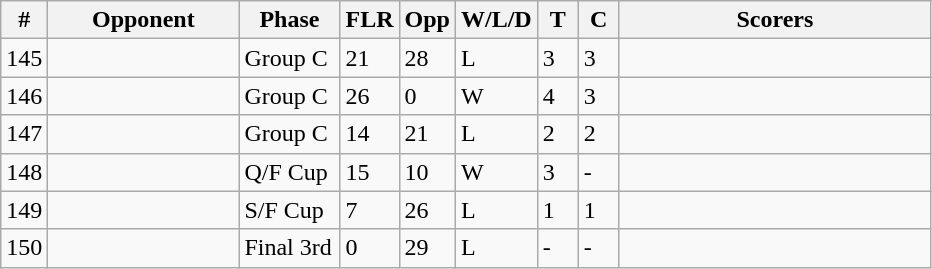<table class="wikitable sortable">
<tr>
<th width=10>#</th>
<th width=120>Opponent</th>
<th width=60>Phase</th>
<th width=30>FLR</th>
<th width=30>Opp</th>
<th width=45>W/L/D</th>
<th width=20>T</th>
<th width=20>C</th>
<th width=200>Scorers</th>
</tr>
<tr>
<td>145</td>
<td></td>
<td>Group C</td>
<td>21</td>
<td>28</td>
<td>L</td>
<td>3</td>
<td>3</td>
<td></td>
</tr>
<tr>
<td>146</td>
<td></td>
<td>Group C</td>
<td>26</td>
<td>0</td>
<td>W</td>
<td>4</td>
<td>3</td>
<td></td>
</tr>
<tr>
<td>147</td>
<td></td>
<td>Group C</td>
<td>14</td>
<td>21</td>
<td>L</td>
<td>2</td>
<td>2</td>
<td></td>
</tr>
<tr>
<td>148</td>
<td></td>
<td>Q/F Cup</td>
<td>15</td>
<td>10</td>
<td>W</td>
<td>3</td>
<td>-</td>
<td></td>
</tr>
<tr>
<td>149</td>
<td></td>
<td>S/F Cup</td>
<td>7</td>
<td>26</td>
<td>L</td>
<td>1</td>
<td>1</td>
<td></td>
</tr>
<tr>
<td>150</td>
<td></td>
<td>Final 3rd</td>
<td>0</td>
<td>29</td>
<td>L</td>
<td>-</td>
<td>-</td>
<td></td>
</tr>
</table>
